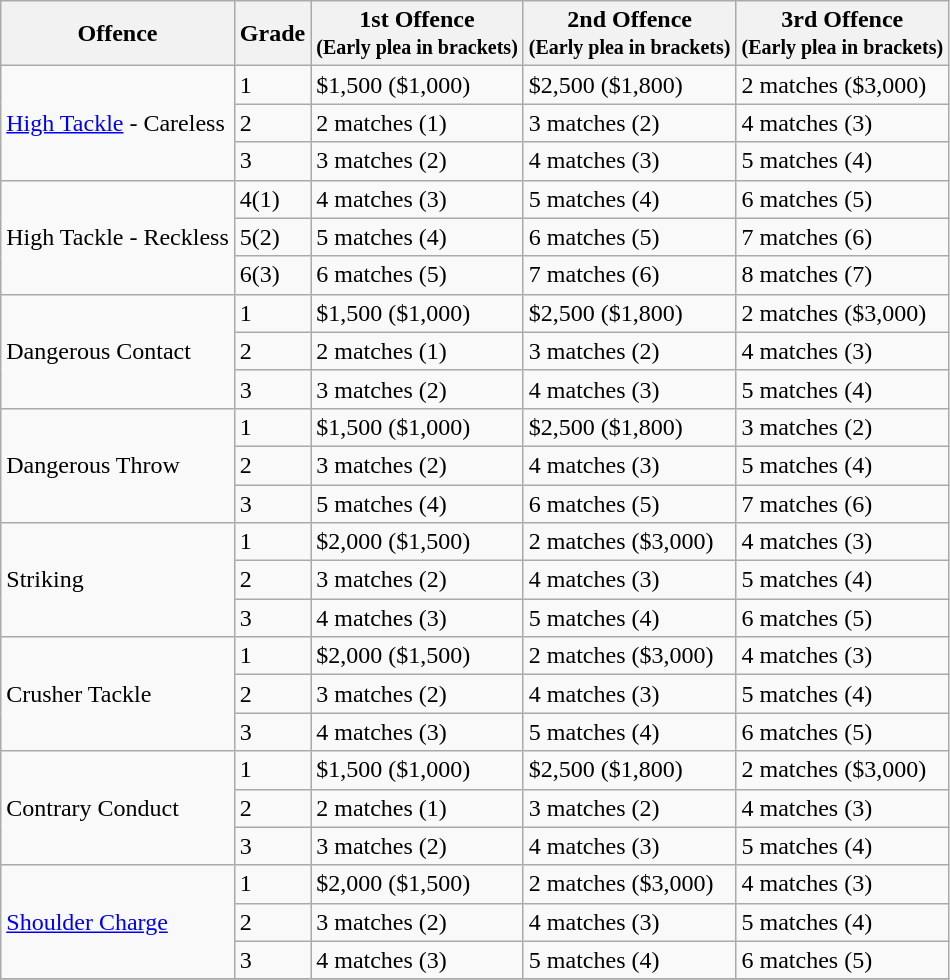<table class="wikitable">
<tr>
<th>Offence</th>
<th>Grade</th>
<th>1st Offence<br><small>(Early plea in brackets)</small></th>
<th>2nd Offence<br><small>(Early plea in brackets)</small></th>
<th>3rd Offence<br><small>(Early plea in brackets)</small></th>
</tr>
<tr>
<td rowspan=3><a href='#'>High Tackle</a> - Careless</td>
<td>1</td>
<td>$1,500 ($1,000)</td>
<td>$2,500 ($1,800)</td>
<td>2 matches ($3,000)</td>
</tr>
<tr>
<td>2</td>
<td>2 matches (1)</td>
<td>3 matches (2)</td>
<td>4 matches (3)</td>
</tr>
<tr>
<td>3</td>
<td>3 matches (2)</td>
<td>4 matches (3)</td>
<td>5 matches (4)</td>
</tr>
<tr>
<td rowspan=3>High Tackle - Reckless</td>
<td>4(1)</td>
<td>4 matches (3)</td>
<td>5 matches (4)</td>
<td>6 matches (5)</td>
</tr>
<tr>
<td>5(2)</td>
<td>5 matches (4)</td>
<td>6 matches (5)</td>
<td>7 matches (6)</td>
</tr>
<tr>
<td>6(3)</td>
<td>6 matches (5)</td>
<td>7 matches (6)</td>
<td>8 matches (7)</td>
</tr>
<tr>
<td rowspan=3>Dangerous Contact</td>
<td>1</td>
<td>$1,500 ($1,000)</td>
<td>$2,500 ($1,800)</td>
<td>2 matches ($3,000)</td>
</tr>
<tr>
<td>2</td>
<td>2 matches (1)</td>
<td>3 matches (2)</td>
<td>4 matches (3)</td>
</tr>
<tr>
<td>3</td>
<td>3 matches (2)</td>
<td>4 matches (3)</td>
<td>5 matches (4)</td>
</tr>
<tr>
<td rowspan=3>Dangerous Throw</td>
<td>1</td>
<td>$1,500 ($1,000)</td>
<td>$2,500 ($1,800)</td>
<td>3 matches (2)</td>
</tr>
<tr>
<td>2</td>
<td>3 matches (2)</td>
<td>4 matches (3)</td>
<td>5 matches (4)</td>
</tr>
<tr>
<td>3</td>
<td>5 matches (4)</td>
<td>6 matches (5)</td>
<td>7 matches (6)</td>
</tr>
<tr>
<td rowspan=3>Striking</td>
<td>1</td>
<td>$2,000 ($1,500)</td>
<td>2 matches ($3,000)</td>
<td>4 matches (3)</td>
</tr>
<tr>
<td>2</td>
<td>3 matches (2)</td>
<td>4 matches (3)</td>
<td>5 matches (4)</td>
</tr>
<tr>
<td>3</td>
<td>4 matches (3)</td>
<td>5 matches (4)</td>
<td>6 matches (5)</td>
</tr>
<tr>
<td rowspan=3>Crusher Tackle</td>
<td>1</td>
<td>$2,000 ($1,500)</td>
<td>2 matches ($3,000)</td>
<td>4 matches (3)</td>
</tr>
<tr>
<td>2</td>
<td>3 matches (2)</td>
<td>4 matches (3)</td>
<td>5 matches (4)</td>
</tr>
<tr>
<td>3</td>
<td>4 matches (3)</td>
<td>5 matches (4)</td>
<td>6 matches (5)</td>
</tr>
<tr>
<td rowspan=3>Contrary Conduct</td>
<td>1</td>
<td>$1,500 ($1,000)</td>
<td>$2,500 ($1,800)</td>
<td>2 matches ($3,000)</td>
</tr>
<tr>
<td>2</td>
<td>2 matches (1)</td>
<td>3 matches (2)</td>
<td>4 matches (3)</td>
</tr>
<tr>
<td>3</td>
<td>3 matches (2)</td>
<td>4 matches (3)</td>
<td>5 matches (4)</td>
</tr>
<tr>
<td rowspan=3><a href='#'>Shoulder Charge</a></td>
<td>1</td>
<td>$2,000 ($1,500)</td>
<td>2 matches ($3,000)</td>
<td>4 matches (3)</td>
</tr>
<tr>
<td>2</td>
<td>3 matches (2)</td>
<td>4 matches (3)</td>
<td>5 matches (4)</td>
</tr>
<tr>
<td>3</td>
<td>4 matches (3)</td>
<td>5 matches (4)</td>
<td>6 matches (5)</td>
</tr>
<tr>
</tr>
</table>
